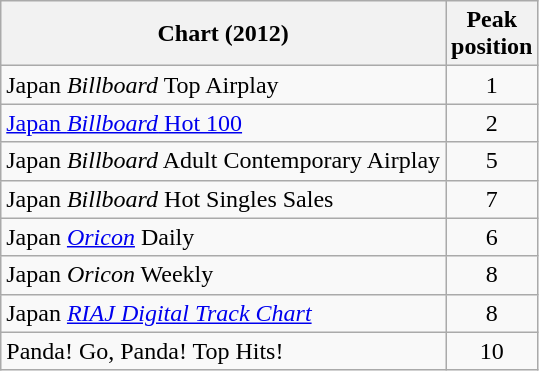<table class="wikitable sortable">
<tr>
<th align="left">Chart (2012)</th>
<th align="center">Peak<br>position</th>
</tr>
<tr>
<td>Japan <em>Billboard</em> Top Airplay</td>
<td align="center">1</td>
</tr>
<tr>
<td><a href='#'>Japan <em>Billboard</em> Hot 100</a></td>
<td align="center">2</td>
</tr>
<tr>
<td>Japan <em>Billboard</em> Adult Contemporary Airplay</td>
<td align="center">5</td>
</tr>
<tr>
<td>Japan <em>Billboard</em> Hot Singles Sales</td>
<td align="center">7</td>
</tr>
<tr>
<td>Japan <em><a href='#'>Oricon</a></em> Daily</td>
<td align="center">6</td>
</tr>
<tr>
<td>Japan <em>Oricon</em> Weekly</td>
<td align="center">8</td>
</tr>
<tr>
<td>Japan <em><a href='#'>RIAJ Digital Track Chart</a></em></td>
<td align="center">8</td>
</tr>
<tr>
<td>Panda! Go, Panda! Top Hits!</td>
<td align="center">10</td>
</tr>
</table>
